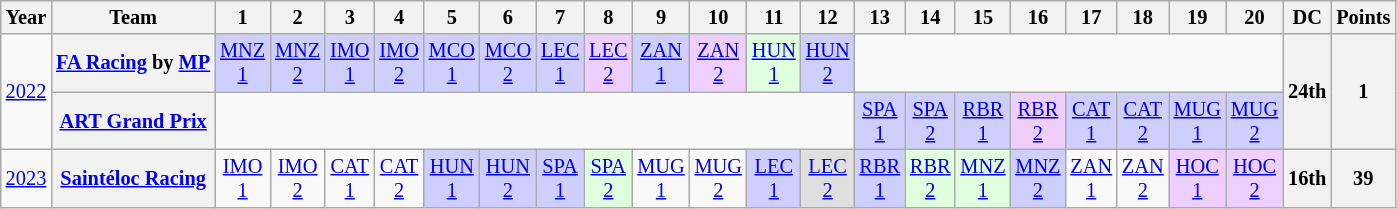<table class="wikitable" style="text-align:center; font-size:85%">
<tr>
<th>Year</th>
<th>Team</th>
<th>1</th>
<th>2</th>
<th>3</th>
<th>4</th>
<th>5</th>
<th>6</th>
<th>7</th>
<th>8</th>
<th>9</th>
<th>10</th>
<th>11</th>
<th>12</th>
<th>13</th>
<th>14</th>
<th>15</th>
<th>16</th>
<th>17</th>
<th>18</th>
<th>19</th>
<th>20</th>
<th>DC</th>
<th>Points</th>
</tr>
<tr>
<td rowspan="2"><a href='#'>2022</a></td>
<th nowrap><a href='#'>FA Racing</a> by <a href='#'>MP</a></th>
<td style="background:#CFCFFF;"><a href='#'>MNZ<br>1</a><br></td>
<td style="background:#CFCFFF;"><a href='#'>MNZ<br>2</a><br></td>
<td style="background:#CFCFFF;"><a href='#'>IMO<br>1</a><br></td>
<td style="background:#CFCFFF;"><a href='#'>IMO<br>2</a><br></td>
<td style="background:#CFCFFF;"><a href='#'>MCO<br>1</a><br></td>
<td style="background:#CFCFFF;"><a href='#'>MCO<br>2</a><br></td>
<td style="background:#CFCFFF;"><a href='#'>LEC<br>1</a><br></td>
<td style="background:#EFCFFF;"><a href='#'>LEC<br>2</a><br></td>
<td style="background:#CFCFFF;"><a href='#'>ZAN<br>1</a><br></td>
<td style="background:#EFCFFF;"><a href='#'>ZAN<br>2</a><br></td>
<td style="background:#DFFFDF;"><a href='#'>HUN<br>1</a><br></td>
<td style="background:#CFCFFF;"><a href='#'>HUN<br>2</a><br></td>
<td colspan=8></td>
<th rowspan="2">24th</th>
<th rowspan="2">1</th>
</tr>
<tr>
<th nowrap><a href='#'>ART Grand Prix</a></th>
<td colspan=12></td>
<td style="background:#CFCFFF;"><a href='#'>SPA<br>1</a><br></td>
<td style="background:#CFCFFF;"><a href='#'>SPA<br>2</a><br></td>
<td style="background:#CFCFFF;"><a href='#'>RBR<br>1</a><br></td>
<td style="background:#EFCFFF;"><a href='#'>RBR<br>2</a><br></td>
<td style="background:#CFCFFF;"><a href='#'>CAT<br>1</a><br></td>
<td style="background:#CFCFFF;"><a href='#'>CAT<br>2</a><br></td>
<td style="background:#CFCFFF;"><a href='#'>MUG<br>1</a><br></td>
<td style="background:#CFCFFF;"><a href='#'>MUG<br>2</a><br></td>
</tr>
<tr>
<td><a href='#'>2023</a></td>
<th nowrap><a href='#'>Saintéloc Racing</a></th>
<td style="background:#;"><a href='#'>IMO<br>1</a></td>
<td style="background:#;"><a href='#'>IMO<br>2</a></td>
<td style="background:#;"><a href='#'>CAT<br>1</a></td>
<td style="background:#;"><a href='#'>CAT<br>2</a></td>
<td style="background:#CFCFFF;"><a href='#'>HUN<br>1</a><br></td>
<td style="background:#CFCFFF;"><a href='#'>HUN<br>2</a><br></td>
<td style="background:#CFCFFF;"><a href='#'>SPA<br>1</a><br></td>
<td style="background:#DFFFDF;"><a href='#'>SPA<br>2</a><br></td>
<td style="background:#;"><a href='#'>MUG<br>1</a></td>
<td style="background:#;"><a href='#'>MUG<br>2</a></td>
<td style="background:#CFCFFF;"><a href='#'>LEC<br>1</a><br></td>
<td style="background:#DFDFDF;"><a href='#'>LEC<br>2</a><br></td>
<td style="background:#CFCFFF;"><a href='#'>RBR<br>1</a><br></td>
<td style="background:#DFFFDF;"><a href='#'>RBR<br>2</a><br></td>
<td style="background:#DFFFDF;"><a href='#'>MNZ<br>1</a><br></td>
<td style="background:#CFCFFF;"><a href='#'>MNZ<br>2</a><br></td>
<td style="background:#;"><a href='#'>ZAN<br>1</a></td>
<td style="background:#;"><a href='#'>ZAN<br>2</a></td>
<td style="background:#EFCFFF;"><a href='#'>HOC<br>1</a><br></td>
<td style="background:#EFCFFF;"><a href='#'>HOC<br>2</a><br></td>
<th>16th</th>
<th>39</th>
</tr>
</table>
